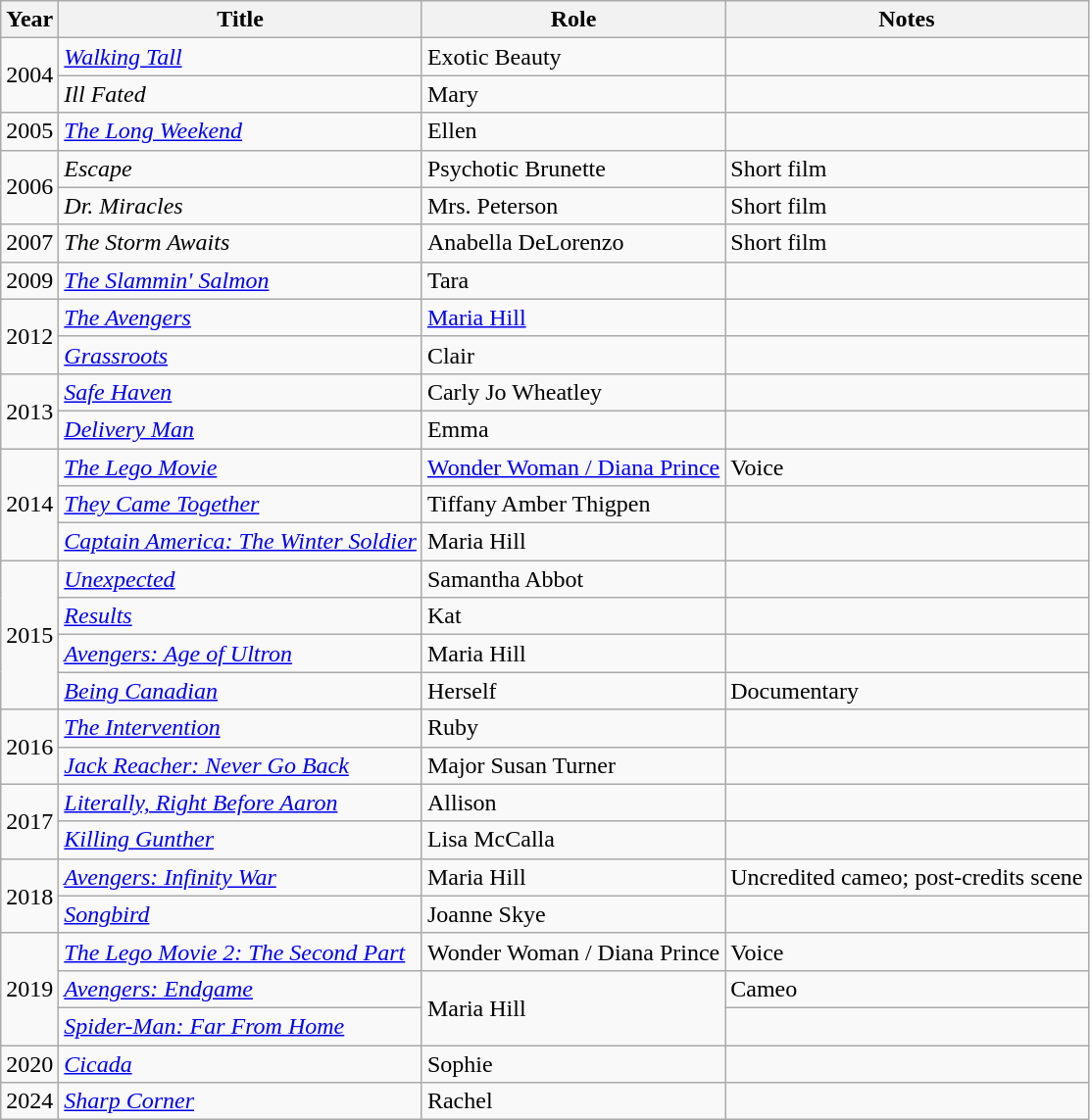<table class="wikitable sortable">
<tr>
<th>Year</th>
<th>Title</th>
<th>Role</th>
<th class="unsortable">Notes</th>
</tr>
<tr>
<td rowspan="2">2004</td>
<td><em><a href='#'>Walking Tall</a></em></td>
<td>Exotic Beauty</td>
<td></td>
</tr>
<tr>
<td><em>Ill Fated</em></td>
<td>Mary</td>
<td></td>
</tr>
<tr>
<td>2005</td>
<td data-sort-value="Long Weekend, The"><em><a href='#'>The Long Weekend</a></em></td>
<td>Ellen</td>
<td></td>
</tr>
<tr>
<td rowspan="2">2006</td>
<td><em>Escape</em></td>
<td>Psychotic Brunette</td>
<td>Short film</td>
</tr>
<tr>
<td><em>Dr. Miracles</em></td>
<td>Mrs. Peterson</td>
<td>Short film</td>
</tr>
<tr>
<td>2007</td>
<td data-sort-value="Storm Awaits, The"><em>The Storm Awaits</em></td>
<td>Anabella DeLorenzo</td>
<td>Short film</td>
</tr>
<tr>
<td>2009</td>
<td data-sort-value="Slammin' Salmon, The"><em><a href='#'>The Slammin' Salmon</a></em></td>
<td>Tara</td>
<td></td>
</tr>
<tr>
<td rowspan="2">2012</td>
<td data-sort-value="Avengers, The"><em><a href='#'>The Avengers</a></em></td>
<td><a href='#'>Maria Hill</a></td>
<td></td>
</tr>
<tr>
<td><em><a href='#'>Grassroots</a></em></td>
<td>Clair</td>
<td></td>
</tr>
<tr>
<td rowspan="2">2013</td>
<td><em><a href='#'>Safe Haven</a></em></td>
<td>Carly Jo Wheatley</td>
<td></td>
</tr>
<tr>
<td><em><a href='#'>Delivery Man</a></em></td>
<td>Emma</td>
<td></td>
</tr>
<tr>
<td rowspan="3">2014</td>
<td data-sort-value="Lego Movie, The"><em><a href='#'>The Lego Movie</a></em></td>
<td><a href='#'>Wonder Woman / Diana Prince</a></td>
<td>Voice</td>
</tr>
<tr>
<td><em><a href='#'>They Came Together</a></em></td>
<td>Tiffany Amber Thigpen</td>
<td></td>
</tr>
<tr>
<td><em><a href='#'>Captain America: The Winter Soldier</a></em></td>
<td>Maria Hill</td>
<td></td>
</tr>
<tr>
<td rowspan="4">2015</td>
<td><em><a href='#'>Unexpected</a></em></td>
<td>Samantha Abbot</td>
<td></td>
</tr>
<tr>
<td><em><a href='#'>Results</a></em></td>
<td>Kat</td>
<td></td>
</tr>
<tr>
<td><em><a href='#'>Avengers: Age of Ultron</a></em></td>
<td>Maria Hill</td>
<td></td>
</tr>
<tr>
<td><em><a href='#'>Being Canadian</a></em></td>
<td>Herself</td>
<td>Documentary</td>
</tr>
<tr>
<td rowspan="2">2016</td>
<td data-sort-value="Intervention, The"><em><a href='#'>The Intervention</a></em></td>
<td>Ruby</td>
<td></td>
</tr>
<tr>
<td><em><a href='#'>Jack Reacher: Never Go Back</a></em></td>
<td>Major Susan Turner</td>
<td></td>
</tr>
<tr>
<td rowspan="2">2017</td>
<td><em><a href='#'>Literally, Right Before Aaron</a></em></td>
<td>Allison</td>
<td></td>
</tr>
<tr>
<td><em><a href='#'>Killing Gunther</a></em></td>
<td>Lisa McCalla</td>
<td></td>
</tr>
<tr>
<td rowspan="2">2018</td>
<td><em><a href='#'>Avengers: Infinity War</a></em></td>
<td>Maria Hill</td>
<td>Uncredited cameo; post-credits scene</td>
</tr>
<tr>
<td><em><a href='#'>Songbird</a></em></td>
<td>Joanne Skye</td>
<td></td>
</tr>
<tr>
<td rowspan="3">2019</td>
<td data-sort-value="Lego Movie 2: The Second Part, The"><em><a href='#'>The Lego Movie 2: The Second Part</a></em></td>
<td>Wonder Woman / Diana Prince</td>
<td>Voice</td>
</tr>
<tr>
<td><em><a href='#'>Avengers: Endgame</a></em></td>
<td rowspan="2">Maria Hill</td>
<td>Cameo</td>
</tr>
<tr>
<td><em><a href='#'>Spider-Man: Far From Home</a></em></td>
<td></td>
</tr>
<tr>
<td>2020</td>
<td><em><a href='#'>Cicada</a></em></td>
<td>Sophie</td>
<td></td>
</tr>
<tr>
<td>2024</td>
<td><em><a href='#'>Sharp Corner</a></em></td>
<td>Rachel</td>
<td></td>
</tr>
</table>
